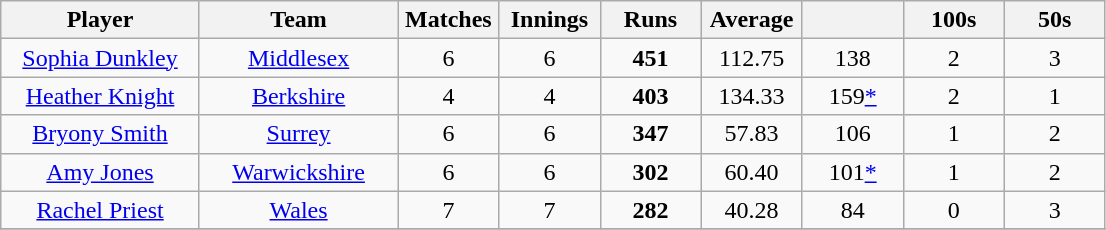<table class="wikitable" style="text-align:center;">
<tr>
<th width=125>Player</th>
<th width=125>Team</th>
<th width=60>Matches</th>
<th width=60>Innings</th>
<th width=60>Runs</th>
<th width=60>Average</th>
<th width=60></th>
<th width=60>100s</th>
<th width=60>50s</th>
</tr>
<tr>
<td><a href='#'>Sophia Dunkley</a></td>
<td><a href='#'>Middlesex</a></td>
<td>6</td>
<td>6</td>
<td><strong>451</strong></td>
<td>112.75</td>
<td>138</td>
<td>2</td>
<td>3</td>
</tr>
<tr>
<td><a href='#'>Heather Knight</a></td>
<td><a href='#'>Berkshire</a></td>
<td>4</td>
<td>4</td>
<td><strong>403</strong></td>
<td>134.33</td>
<td>159<a href='#'>*</a></td>
<td>2</td>
<td>1</td>
</tr>
<tr>
<td><a href='#'>Bryony Smith</a></td>
<td><a href='#'>Surrey</a></td>
<td>6</td>
<td>6</td>
<td><strong>347</strong></td>
<td>57.83</td>
<td>106</td>
<td>1</td>
<td>2</td>
</tr>
<tr>
<td><a href='#'>Amy Jones</a></td>
<td><a href='#'>Warwickshire</a></td>
<td>6</td>
<td>6</td>
<td><strong>302</strong></td>
<td>60.40</td>
<td>101<a href='#'>*</a></td>
<td>1</td>
<td>2</td>
</tr>
<tr>
<td><a href='#'>Rachel Priest</a></td>
<td><a href='#'>Wales</a></td>
<td>7</td>
<td>7</td>
<td><strong>282</strong></td>
<td>40.28</td>
<td>84</td>
<td>0</td>
<td>3</td>
</tr>
<tr>
</tr>
</table>
